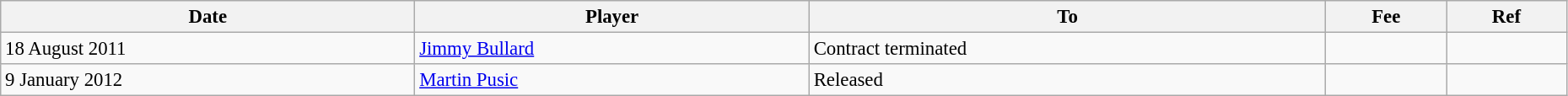<table class="wikitable" style="text-align:center; font-size:95%;width:98%; text-align:left">
<tr>
<th>Date</th>
<th>Player</th>
<th>To</th>
<th>Fee</th>
<th>Ref</th>
</tr>
<tr>
<td>18 August 2011</td>
<td> <a href='#'>Jimmy Bullard</a></td>
<td>Contract terminated</td>
<td></td>
<td></td>
</tr>
<tr>
<td>9 January 2012</td>
<td> <a href='#'>Martin Pusic</a></td>
<td>Released</td>
<td></td>
<td></td>
</tr>
</table>
